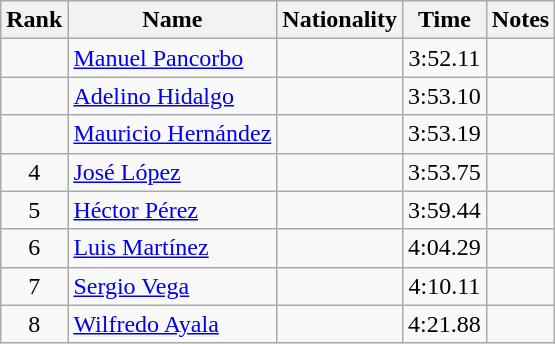<table class="wikitable sortable" style="text-align:center">
<tr>
<th>Rank</th>
<th>Name</th>
<th>Nationality</th>
<th>Time</th>
<th>Notes</th>
</tr>
<tr>
<td align=center></td>
<td align=left><a href='#'>Manuel Pancorbo</a></td>
<td align=left></td>
<td>3:52.11</td>
<td></td>
</tr>
<tr>
<td align=center></td>
<td align=left><a href='#'>Adelino Hidalgo</a></td>
<td align=left></td>
<td>3:53.10</td>
<td></td>
</tr>
<tr>
<td align=center></td>
<td align=left><a href='#'>Mauricio Hernández</a></td>
<td align=left></td>
<td>3:53.19</td>
<td></td>
</tr>
<tr>
<td align=center>4</td>
<td align=left><a href='#'>José López</a></td>
<td align=left></td>
<td>3:53.75</td>
<td></td>
</tr>
<tr>
<td align=center>5</td>
<td align=left><a href='#'>Héctor Pérez</a></td>
<td align=left></td>
<td>3:59.44</td>
<td></td>
</tr>
<tr>
<td align=center>6</td>
<td align=left><a href='#'>Luis Martínez</a></td>
<td align=left></td>
<td>4:04.29</td>
<td></td>
</tr>
<tr>
<td align=center>7</td>
<td align=left><a href='#'>Sergio Vega</a></td>
<td align=left></td>
<td>4:10.11</td>
<td></td>
</tr>
<tr>
<td align=center>8</td>
<td align=left><a href='#'>Wilfredo Ayala</a></td>
<td align=left></td>
<td>4:21.88</td>
<td></td>
</tr>
</table>
